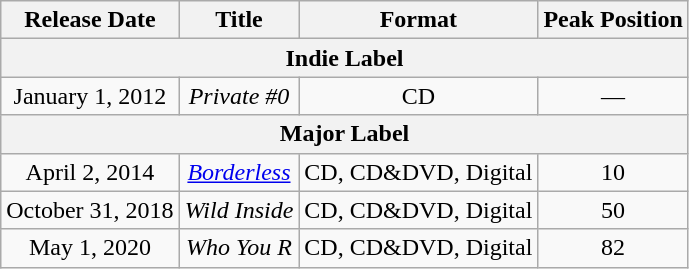<table class="wikitable" style="text-align:center">
<tr>
<th>Release Date</th>
<th>Title</th>
<th>Format</th>
<th>Peak Position</th>
</tr>
<tr>
<th colspan=6>Indie Label</th>
</tr>
<tr>
<td>January 1, 2012</td>
<td><em>Private #0</em></td>
<td>CD</td>
<td>—</td>
</tr>
<tr>
<th colspan=6>Major Label</th>
</tr>
<tr>
<td>April 2, 2014</td>
<td><a href='#'><em>Borderless</em></a></td>
<td>CD, CD&DVD, Digital</td>
<td>10</td>
</tr>
<tr>
<td>October 31, 2018</td>
<td><em>Wild Inside</em></td>
<td>CD, CD&DVD, Digital</td>
<td>50</td>
</tr>
<tr>
<td>May 1, 2020</td>
<td><em>Who You R</em></td>
<td>CD, CD&DVD, Digital</td>
<td>82</td>
</tr>
</table>
